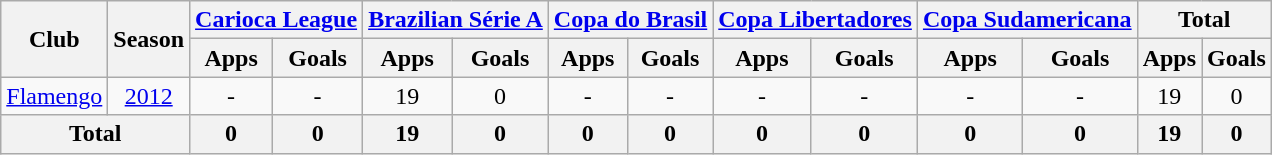<table class="wikitable" style="text-align: center;">
<tr>
<th rowspan="2">Club</th>
<th rowspan="2">Season</th>
<th colspan="2"><a href='#'>Carioca League</a></th>
<th colspan="2"><a href='#'>Brazilian Série A</a></th>
<th colspan="2"><a href='#'>Copa do Brasil</a></th>
<th colspan="2"><a href='#'>Copa Libertadores</a></th>
<th colspan="2"><a href='#'>Copa Sudamericana</a></th>
<th colspan="2">Total</th>
</tr>
<tr>
<th>Apps</th>
<th>Goals</th>
<th>Apps</th>
<th>Goals</th>
<th>Apps</th>
<th>Goals</th>
<th>Apps</th>
<th>Goals</th>
<th>Apps</th>
<th>Goals</th>
<th>Apps</th>
<th>Goals</th>
</tr>
<tr>
<td rowspan="1" valign="center"><a href='#'>Flamengo</a></td>
<td><a href='#'>2012</a></td>
<td>-</td>
<td>-</td>
<td>19</td>
<td>0</td>
<td>-</td>
<td>-</td>
<td>-</td>
<td>-</td>
<td>-</td>
<td>-</td>
<td>19</td>
<td>0</td>
</tr>
<tr>
<th colspan="2"><strong>Total</strong></th>
<th>0</th>
<th>0</th>
<th>19</th>
<th>0</th>
<th>0</th>
<th>0</th>
<th>0</th>
<th>0</th>
<th>0</th>
<th>0</th>
<th>19</th>
<th>0</th>
</tr>
</table>
